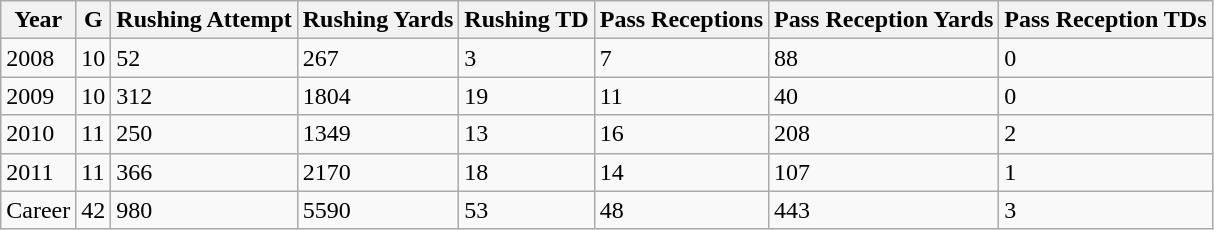<table class="wikitable sortable" font=90%">
<tr>
<th>Year</th>
<th>G</th>
<th>Rushing Attempt</th>
<th>Rushing Yards</th>
<th>Rushing TD</th>
<th>Pass Receptions</th>
<th>Pass Reception Yards</th>
<th>Pass Reception TDs</th>
</tr>
<tr>
<td>2008</td>
<td>10</td>
<td>52</td>
<td>267</td>
<td>3</td>
<td>7</td>
<td>88</td>
<td>0</td>
</tr>
<tr>
<td>2009</td>
<td>10</td>
<td>312</td>
<td>1804</td>
<td>19</td>
<td>11</td>
<td>40</td>
<td>0</td>
</tr>
<tr>
<td>2010</td>
<td>11</td>
<td>250</td>
<td>1349</td>
<td>13</td>
<td>16</td>
<td>208</td>
<td>2</td>
</tr>
<tr>
<td>2011</td>
<td>11</td>
<td>366</td>
<td>2170</td>
<td>18</td>
<td>14</td>
<td>107</td>
<td>1</td>
</tr>
<tr>
<td>Career</td>
<td>42</td>
<td>980</td>
<td>5590</td>
<td>53</td>
<td>48</td>
<td>443</td>
<td>3</td>
</tr>
</table>
